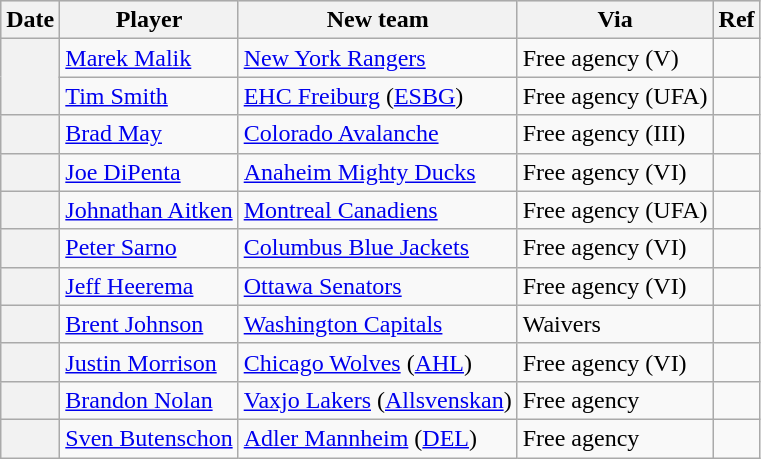<table class="wikitable plainrowheaders">
<tr style="background:#ddd; text-align:center;">
<th>Date</th>
<th>Player</th>
<th>New team</th>
<th>Via</th>
<th>Ref</th>
</tr>
<tr>
<th scope="row" rowspan=2></th>
<td><a href='#'>Marek Malik</a></td>
<td><a href='#'>New York Rangers</a></td>
<td>Free agency (V)</td>
<td></td>
</tr>
<tr>
<td><a href='#'>Tim Smith</a></td>
<td><a href='#'>EHC Freiburg</a> (<a href='#'>ESBG</a>)</td>
<td>Free agency (UFA)</td>
<td></td>
</tr>
<tr>
<th scope="row"></th>
<td><a href='#'>Brad May</a></td>
<td><a href='#'>Colorado Avalanche</a></td>
<td>Free agency (III)</td>
<td></td>
</tr>
<tr>
<th scope="row"></th>
<td><a href='#'>Joe DiPenta</a></td>
<td><a href='#'>Anaheim Mighty Ducks</a></td>
<td>Free agency (VI)</td>
<td></td>
</tr>
<tr>
<th scope="row"></th>
<td><a href='#'>Johnathan Aitken</a></td>
<td><a href='#'>Montreal Canadiens</a></td>
<td>Free agency (UFA)</td>
<td></td>
</tr>
<tr>
<th scope="row"></th>
<td><a href='#'>Peter Sarno</a></td>
<td><a href='#'>Columbus Blue Jackets</a></td>
<td>Free agency (VI)</td>
<td></td>
</tr>
<tr>
<th scope="row"></th>
<td><a href='#'>Jeff Heerema</a></td>
<td><a href='#'>Ottawa Senators</a></td>
<td>Free agency (VI)</td>
<td></td>
</tr>
<tr>
<th scope="row"></th>
<td><a href='#'>Brent Johnson</a></td>
<td><a href='#'>Washington Capitals</a></td>
<td>Waivers</td>
<td></td>
</tr>
<tr>
<th scope="row"></th>
<td><a href='#'>Justin Morrison</a></td>
<td><a href='#'>Chicago Wolves</a> (<a href='#'>AHL</a>)</td>
<td>Free agency (VI)</td>
<td></td>
</tr>
<tr>
<th scope="row"></th>
<td><a href='#'>Brandon Nolan</a></td>
<td><a href='#'>Vaxjo Lakers</a> (<a href='#'>Allsvenskan</a>)</td>
<td>Free agency</td>
<td></td>
</tr>
<tr>
<th scope="row"></th>
<td><a href='#'>Sven Butenschon</a></td>
<td><a href='#'>Adler Mannheim</a> (<a href='#'>DEL</a>)</td>
<td>Free agency</td>
<td></td>
</tr>
</table>
